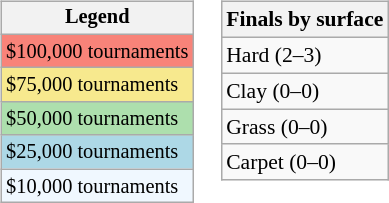<table>
<tr valign=top>
<td><br><table class=wikitable style="font-size:85%">
<tr>
<th>Legend</th>
</tr>
<tr style="background:#f88379;">
<td>$100,000 tournaments</td>
</tr>
<tr style="background:#f7e98e;">
<td>$75,000 tournaments</td>
</tr>
<tr style="background:#addfad;">
<td>$50,000 tournaments</td>
</tr>
<tr style="background:lightblue;">
<td>$25,000 tournaments</td>
</tr>
<tr style="background:#f0f8ff;">
<td>$10,000 tournaments</td>
</tr>
</table>
</td>
<td><br><table class=wikitable style="font-size:90%">
<tr>
<th>Finals by surface</th>
</tr>
<tr>
<td>Hard (2–3)</td>
</tr>
<tr>
<td>Clay (0–0)</td>
</tr>
<tr>
<td>Grass (0–0)</td>
</tr>
<tr>
<td>Carpet (0–0)</td>
</tr>
</table>
</td>
</tr>
</table>
